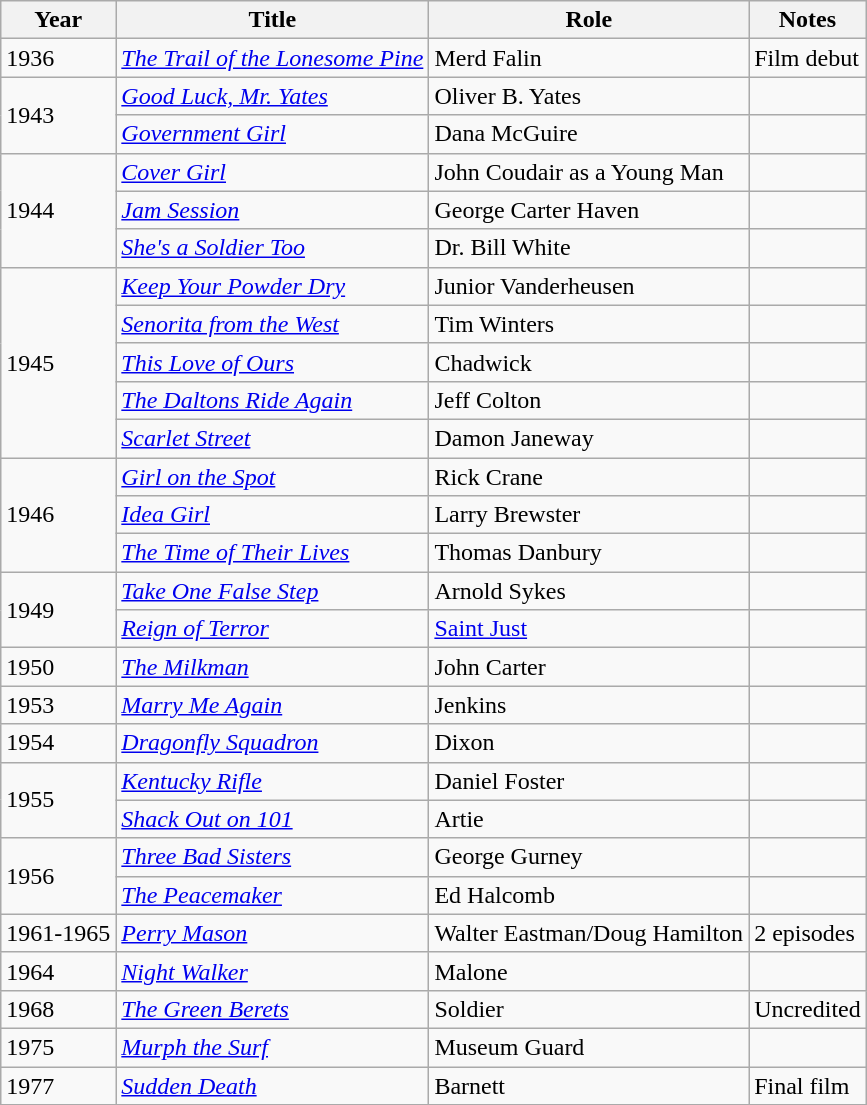<table class="wikitable">
<tr>
<th>Year</th>
<th>Title</th>
<th>Role</th>
<th>Notes</th>
</tr>
<tr>
<td>1936</td>
<td><em><a href='#'>The Trail of the Lonesome Pine</a></em></td>
<td>Merd Falin</td>
<td>Film debut</td>
</tr>
<tr>
<td rowspan=2>1943</td>
<td><em><a href='#'>Good Luck, Mr. Yates</a></em></td>
<td>Oliver B. Yates</td>
<td></td>
</tr>
<tr>
<td><em><a href='#'>Government Girl</a></em></td>
<td>Dana McGuire</td>
<td></td>
</tr>
<tr>
<td rowspan=3>1944</td>
<td><em><a href='#'>Cover Girl</a></em></td>
<td>John Coudair as a Young Man</td>
<td></td>
</tr>
<tr>
<td><em><a href='#'>Jam Session</a></em></td>
<td>George Carter Haven</td>
<td></td>
</tr>
<tr>
<td><em><a href='#'>She's a Soldier Too</a></em></td>
<td>Dr. Bill White</td>
<td></td>
</tr>
<tr>
<td rowspan=5>1945</td>
<td><em><a href='#'>Keep Your Powder Dry</a></em></td>
<td>Junior Vanderheusen</td>
<td></td>
</tr>
<tr>
<td><em><a href='#'>Senorita from the West</a></em></td>
<td>Tim Winters</td>
<td></td>
</tr>
<tr>
<td><em><a href='#'>This Love of Ours</a></em></td>
<td>Chadwick</td>
<td></td>
</tr>
<tr>
<td><em><a href='#'>The Daltons Ride Again</a></em></td>
<td>Jeff Colton</td>
<td></td>
</tr>
<tr>
<td><em><a href='#'>Scarlet Street</a></em></td>
<td>Damon Janeway</td>
<td></td>
</tr>
<tr>
<td rowspan=3>1946</td>
<td><em><a href='#'>Girl on the Spot</a></em></td>
<td>Rick Crane</td>
<td></td>
</tr>
<tr>
<td><em><a href='#'>Idea Girl</a></em></td>
<td>Larry Brewster</td>
<td></td>
</tr>
<tr>
<td><em><a href='#'>The Time of Their Lives</a></em></td>
<td>Thomas Danbury</td>
<td></td>
</tr>
<tr>
<td rowspan=2>1949</td>
<td><em><a href='#'>Take One False Step</a></em></td>
<td>Arnold Sykes</td>
<td></td>
</tr>
<tr>
<td><em><a href='#'>Reign of Terror</a></em></td>
<td><a href='#'>Saint Just</a></td>
<td></td>
</tr>
<tr>
<td>1950</td>
<td><em><a href='#'>The Milkman</a></em></td>
<td>John Carter</td>
<td></td>
</tr>
<tr>
<td>1953</td>
<td><em><a href='#'>Marry Me Again</a></em></td>
<td>Jenkins</td>
<td></td>
</tr>
<tr>
<td>1954</td>
<td><em><a href='#'>Dragonfly Squadron</a></em></td>
<td>Dixon</td>
<td></td>
</tr>
<tr>
<td rowspan=2>1955</td>
<td><em><a href='#'>Kentucky Rifle</a></em></td>
<td>Daniel Foster</td>
<td></td>
</tr>
<tr>
<td><em><a href='#'>Shack Out on 101</a></em></td>
<td>Artie</td>
<td></td>
</tr>
<tr>
<td rowspan=2>1956</td>
<td><em><a href='#'>Three Bad Sisters</a></em></td>
<td>George Gurney</td>
<td></td>
</tr>
<tr>
<td><em><a href='#'>The Peacemaker</a></em></td>
<td>Ed Halcomb</td>
<td></td>
</tr>
<tr>
<td>1961-1965</td>
<td><em><a href='#'>Perry Mason</a></em></td>
<td>Walter Eastman/Doug Hamilton</td>
<td>2 episodes</td>
</tr>
<tr>
<td>1964</td>
<td><em><a href='#'>Night Walker</a></em></td>
<td>Malone</td>
<td></td>
</tr>
<tr>
<td>1968</td>
<td><em><a href='#'>The Green Berets</a></em></td>
<td>Soldier</td>
<td>Uncredited</td>
</tr>
<tr>
<td>1975</td>
<td><em><a href='#'>Murph the Surf</a></em></td>
<td>Museum Guard</td>
<td></td>
</tr>
<tr>
<td>1977</td>
<td><em><a href='#'>Sudden Death</a></em></td>
<td>Barnett</td>
<td>Final film</td>
</tr>
<tr>
</tr>
</table>
